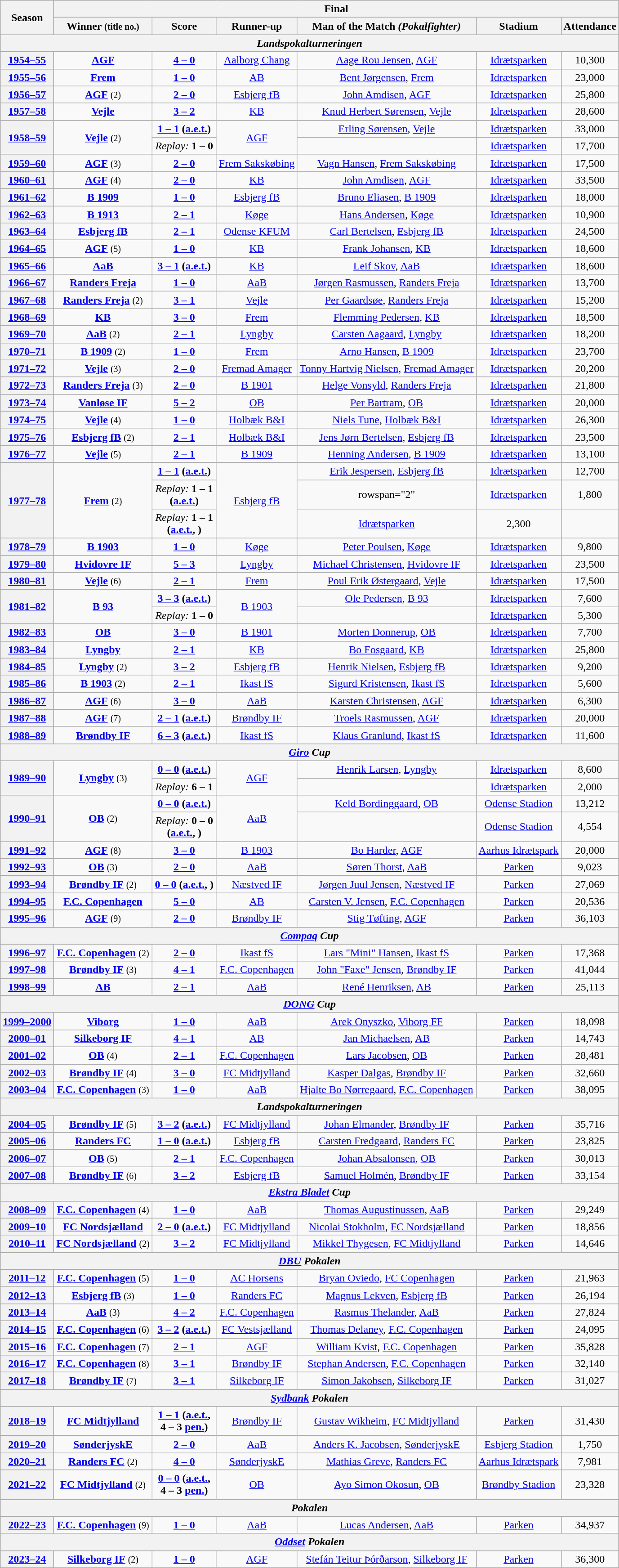<table class="wikitable" style="text-align: center;">
<tr>
<th rowspan="2" style="width:9ch;">Season</th>
<th colspan="6">Final</th>
</tr>
<tr>
<th>Winner <small>(title no.)</small></th>
<th style="width:11ch">Score</th>
<th>Runner-up</th>
<th>Man of the Match <em>(Pokalfighter)</em></th>
<th>Stadium</th>
<th>Attendance</th>
</tr>
<tr>
<th colspan="7"><em>Landspokalturneringen</em></th>
</tr>
<tr>
<th scope="row"><a href='#'>1954–55</a></th>
<td><strong><a href='#'>AGF</a></strong></td>
<td><strong><a href='#'>4 – 0</a></strong></td>
<td><a href='#'>Aalborg Chang</a></td>
<td><a href='#'>Aage Rou Jensen</a>, <a href='#'>AGF</a></td>
<td><a href='#'>Idrætsparken</a></td>
<td>10,300</td>
</tr>
<tr>
<th scope="row"><a href='#'>1955–56</a></th>
<td><strong><a href='#'>Frem</a></strong></td>
<td><strong><a href='#'>1 – 0</a></strong></td>
<td><a href='#'>AB</a></td>
<td><a href='#'>Bent Jørgensen</a>, <a href='#'>Frem</a></td>
<td><a href='#'>Idrætsparken</a></td>
<td>23,000</td>
</tr>
<tr>
<th scope="row"><a href='#'>1956–57</a></th>
<td><strong><a href='#'>AGF</a></strong> <small>(2)</small></td>
<td><strong><a href='#'>2 – 0</a></strong></td>
<td><a href='#'>Esbjerg fB</a></td>
<td><a href='#'>John Amdisen</a>, <a href='#'>AGF</a></td>
<td><a href='#'>Idrætsparken</a></td>
<td>25,800</td>
</tr>
<tr>
<th scope="row"><a href='#'>1957–58</a></th>
<td><strong><a href='#'>Vejle</a></strong></td>
<td><strong><a href='#'>3 – 2</a></strong></td>
<td><a href='#'>KB</a></td>
<td><a href='#'>Knud Herbert Sørensen</a>, <a href='#'>Vejle</a></td>
<td><a href='#'>Idrætsparken</a></td>
<td>28,600</td>
</tr>
<tr>
<th rowspan="2" scope="rowgroup"><a href='#'>1958–59</a></th>
<td rowspan="2"><strong><a href='#'>Vejle</a></strong> <small>(2)</small></td>
<td><strong><a href='#'>1 – 1</a> (<a href='#'>a.e.t.</a>)</strong></td>
<td rowspan="2"><a href='#'>AGF</a></td>
<td><a href='#'>Erling Sørensen</a>, <a href='#'>Vejle</a></td>
<td><a href='#'>Idrætsparken</a></td>
<td>33,000</td>
</tr>
<tr>
<td><em>Replay:</em> <strong>1 – 0</strong></td>
<td></td>
<td><a href='#'>Idrætsparken</a></td>
<td>17,700</td>
</tr>
<tr>
<th scope="row"><a href='#'>1959–60</a></th>
<td><strong><a href='#'>AGF</a></strong> <small>(3)</small></td>
<td><strong><a href='#'>2 – 0</a></strong></td>
<td><a href='#'>Frem Sakskøbing</a></td>
<td><a href='#'>Vagn Hansen</a>, <a href='#'>Frem Sakskøbing</a></td>
<td><a href='#'>Idrætsparken</a></td>
<td>17,500</td>
</tr>
<tr>
<th scope="row"><a href='#'>1960–61</a></th>
<td><strong><a href='#'>AGF</a></strong> <small>(4)</small></td>
<td><strong><a href='#'>2 – 0</a></strong></td>
<td><a href='#'>KB</a></td>
<td><a href='#'>John Amdisen</a>, <a href='#'>AGF</a></td>
<td><a href='#'>Idrætsparken</a></td>
<td>33,500</td>
</tr>
<tr>
<th scope="row"><a href='#'>1961–62</a></th>
<td><strong><a href='#'>B 1909</a></strong></td>
<td><strong><a href='#'>1 – 0</a></strong></td>
<td><a href='#'>Esbjerg fB</a></td>
<td><a href='#'>Bruno Eliasen</a>, <a href='#'>B 1909</a></td>
<td><a href='#'>Idrætsparken</a></td>
<td>18,000</td>
</tr>
<tr>
<th scope="row"><a href='#'>1962–63</a></th>
<td><strong><a href='#'>B 1913</a></strong></td>
<td><strong><a href='#'>2 – 1</a></strong></td>
<td><a href='#'>Køge</a></td>
<td><a href='#'>Hans Andersen</a>, <a href='#'>Køge</a></td>
<td><a href='#'>Idrætsparken</a></td>
<td>10,900</td>
</tr>
<tr>
<th scope="row"><a href='#'>1963–64</a></th>
<td><strong><a href='#'>Esbjerg fB</a></strong></td>
<td><strong><a href='#'>2 – 1</a></strong></td>
<td><a href='#'>Odense KFUM</a></td>
<td><a href='#'>Carl Bertelsen</a>, <a href='#'>Esbjerg fB</a></td>
<td><a href='#'>Idrætsparken</a></td>
<td>24,500</td>
</tr>
<tr>
<th scope="row"><a href='#'>1964–65</a></th>
<td><strong><a href='#'>AGF</a></strong> <small>(5)</small></td>
<td><strong><a href='#'>1 – 0</a></strong></td>
<td><a href='#'>KB</a></td>
<td><a href='#'>Frank Johansen</a>, <a href='#'>KB</a></td>
<td><a href='#'>Idrætsparken</a></td>
<td>18,600</td>
</tr>
<tr>
<th scope="row"><a href='#'>1965–66</a></th>
<td><strong><a href='#'>AaB</a></strong></td>
<td><strong><a href='#'>3 – 1</a> (<a href='#'>a.e.t.</a>)</strong></td>
<td><a href='#'>KB</a></td>
<td><a href='#'>Leif Skov</a>, <a href='#'>AaB</a></td>
<td><a href='#'>Idrætsparken</a></td>
<td>18,600</td>
</tr>
<tr>
<th scope="row"><a href='#'>1966–67</a></th>
<td><strong><a href='#'>Randers Freja</a></strong></td>
<td><strong><a href='#'>1 – 0</a></strong></td>
<td><a href='#'>AaB</a></td>
<td><a href='#'>Jørgen Rasmussen</a>, <a href='#'>Randers Freja</a></td>
<td><a href='#'>Idrætsparken</a></td>
<td>13,700</td>
</tr>
<tr>
<th scope="row"><a href='#'>1967–68</a></th>
<td><strong><a href='#'>Randers Freja</a></strong> <small>(2)</small></td>
<td><strong><a href='#'>3 – 1</a></strong></td>
<td><a href='#'>Vejle</a></td>
<td><a href='#'>Per Gaardsøe</a>, <a href='#'>Randers Freja</a></td>
<td><a href='#'>Idrætsparken</a></td>
<td>15,200</td>
</tr>
<tr>
<th scope="row"><a href='#'>1968–69</a></th>
<td><strong><a href='#'>KB</a></strong></td>
<td><strong><a href='#'>3 – 0</a></strong></td>
<td><a href='#'>Frem</a></td>
<td><a href='#'>Flemming Pedersen</a>, <a href='#'>KB</a></td>
<td><a href='#'>Idrætsparken</a></td>
<td>18,500</td>
</tr>
<tr>
<th scope="row"><a href='#'>1969–70</a></th>
<td><strong><a href='#'>AaB</a></strong> <small>(2)</small></td>
<td><strong><a href='#'>2 – 1</a></strong></td>
<td><a href='#'>Lyngby</a></td>
<td><a href='#'>Carsten Aagaard</a>, <a href='#'>Lyngby</a></td>
<td><a href='#'>Idrætsparken</a></td>
<td>18,200</td>
</tr>
<tr>
<th scope="row"><a href='#'>1970–71</a></th>
<td><strong><a href='#'>B 1909</a></strong> <small>(2)</small></td>
<td><strong><a href='#'>1 – 0</a></strong></td>
<td><a href='#'>Frem</a></td>
<td><a href='#'>Arno Hansen</a>, <a href='#'>B 1909</a></td>
<td><a href='#'>Idrætsparken</a></td>
<td>23,700</td>
</tr>
<tr>
<th scope="row"><a href='#'>1971–72</a></th>
<td><strong><a href='#'>Vejle</a></strong> <small>(3)</small></td>
<td><strong><a href='#'>2 – 0</a></strong></td>
<td><a href='#'>Fremad Amager</a></td>
<td><a href='#'>Tonny Hartvig Nielsen</a>, <a href='#'>Fremad Amager</a></td>
<td><a href='#'>Idrætsparken</a></td>
<td>20,200</td>
</tr>
<tr>
<th scope="row"><a href='#'>1972–73</a></th>
<td><strong><a href='#'>Randers Freja</a></strong> <small>(3)</small></td>
<td><strong><a href='#'>2 – 0</a></strong></td>
<td><a href='#'>B 1901</a></td>
<td><a href='#'>Helge Vonsyld</a>, <a href='#'>Randers Freja</a></td>
<td><a href='#'>Idrætsparken</a></td>
<td>21,800</td>
</tr>
<tr>
<th scope="row"><a href='#'>1973–74</a></th>
<td><strong><a href='#'>Vanløse IF</a></strong></td>
<td><strong><a href='#'>5 – 2</a></strong></td>
<td><a href='#'>OB</a></td>
<td><a href='#'>Per Bartram</a>, <a href='#'>OB</a></td>
<td><a href='#'>Idrætsparken</a></td>
<td>20,000</td>
</tr>
<tr>
<th scope="row"><a href='#'>1974–75</a></th>
<td><strong><a href='#'>Vejle</a></strong> <small>(4)</small></td>
<td><strong><a href='#'>1 – 0</a></strong></td>
<td><a href='#'>Holbæk B&I</a></td>
<td><a href='#'>Niels Tune</a>, <a href='#'>Holbæk B&I</a></td>
<td><a href='#'>Idrætsparken</a></td>
<td>26,300</td>
</tr>
<tr>
<th scope="row"><a href='#'>1975–76</a></th>
<td><strong><a href='#'>Esbjerg fB</a></strong> <small>(2)</small></td>
<td><strong><a href='#'>2 – 1</a></strong></td>
<td><a href='#'>Holbæk B&I</a></td>
<td><a href='#'>Jens Jørn Bertelsen</a>, <a href='#'>Esbjerg fB</a></td>
<td><a href='#'>Idrætsparken</a></td>
<td>23,500</td>
</tr>
<tr>
<th scope="row"><a href='#'>1976–77</a></th>
<td><strong><a href='#'>Vejle</a></strong> <small>(5)</small></td>
<td><strong><a href='#'>2 – 1</a></strong></td>
<td><a href='#'>B 1909</a></td>
<td><a href='#'>Henning Andersen</a>, <a href='#'>B 1909</a></td>
<td><a href='#'>Idrætsparken</a></td>
<td>13,100</td>
</tr>
<tr>
<th rowspan="3" scope="rowgroup"><a href='#'>1977–78</a></th>
<td rowspan="3"><strong><a href='#'>Frem</a></strong> <small>(2)</small></td>
<td><strong><a href='#'>1 – 1</a> (<a href='#'>a.e.t.</a>)</strong></td>
<td rowspan="3"><a href='#'>Esbjerg fB</a></td>
<td><a href='#'>Erik Jespersen</a>, <a href='#'>Esbjerg fB</a></td>
<td><a href='#'>Idrætsparken</a></td>
<td>12,700</td>
</tr>
<tr>
<td><em>Replay:</em> <strong>1 – 1 (<a href='#'>a.e.t.</a>)</strong></td>
<td>rowspan="2" </td>
<td><a href='#'>Idrætsparken</a></td>
<td>1,800</td>
</tr>
<tr>
<td><em>Replay:</em> <strong>1 – 1 (<a href='#'>a.e.t.</a>, )</strong></td>
<td><a href='#'>Idrætsparken</a></td>
<td>2,300</td>
</tr>
<tr>
<th scope="row"><a href='#'>1978–79</a></th>
<td><strong><a href='#'>B 1903</a></strong></td>
<td><strong><a href='#'>1 – 0</a></strong></td>
<td><a href='#'>Køge</a></td>
<td><a href='#'>Peter Poulsen</a>, <a href='#'>Køge</a></td>
<td><a href='#'>Idrætsparken</a></td>
<td>9,800</td>
</tr>
<tr>
<th scope="row"><a href='#'>1979–80</a></th>
<td><strong><a href='#'>Hvidovre IF</a></strong></td>
<td><strong><a href='#'>5 – 3</a></strong></td>
<td><a href='#'>Lyngby</a></td>
<td><a href='#'>Michael Christensen</a>, <a href='#'>Hvidovre IF</a></td>
<td><a href='#'>Idrætsparken</a></td>
<td>23,500</td>
</tr>
<tr>
<th scope="row"><a href='#'>1980–81</a></th>
<td><strong><a href='#'>Vejle</a></strong> <small>(6)</small></td>
<td><strong><a href='#'>2 – 1</a></strong></td>
<td><a href='#'>Frem</a></td>
<td><a href='#'>Poul Erik Østergaard</a>, <a href='#'>Vejle</a></td>
<td><a href='#'>Idrætsparken</a></td>
<td>17,500</td>
</tr>
<tr>
<th rowspan="2" scope="rowgroup"><a href='#'>1981–82</a></th>
<td rowspan="2"><strong><a href='#'>B 93</a></strong></td>
<td><strong><a href='#'>3 – 3</a> (<a href='#'>a.e.t.</a>)</strong></td>
<td rowspan="2"><a href='#'>B 1903</a></td>
<td><a href='#'>Ole Pedersen</a>, <a href='#'>B 93</a></td>
<td><a href='#'>Idrætsparken</a></td>
<td>7,600</td>
</tr>
<tr>
<td><em>Replay:</em> <strong>1 – 0</strong></td>
<td></td>
<td><a href='#'>Idrætsparken</a></td>
<td>5,300</td>
</tr>
<tr>
<th scope="row"><a href='#'>1982–83</a></th>
<td><strong><a href='#'>OB</a></strong></td>
<td><strong><a href='#'>3 – 0</a></strong></td>
<td><a href='#'>B 1901</a></td>
<td><a href='#'>Morten Donnerup</a>, <a href='#'>OB</a></td>
<td><a href='#'>Idrætsparken</a></td>
<td>7,700</td>
</tr>
<tr>
<th scope="row"><a href='#'>1983–84</a></th>
<td><strong><a href='#'>Lyngby</a></strong></td>
<td><strong><a href='#'>2 – 1</a></strong></td>
<td><a href='#'>KB</a></td>
<td><a href='#'>Bo Fosgaard</a>, <a href='#'>KB</a></td>
<td><a href='#'>Idrætsparken</a></td>
<td>25,800</td>
</tr>
<tr>
<th scope="row"><a href='#'>1984–85</a></th>
<td><strong><a href='#'>Lyngby</a></strong> <small>(2)</small></td>
<td><strong><a href='#'>3 – 2</a></strong></td>
<td><a href='#'>Esbjerg fB</a></td>
<td><a href='#'>Henrik Nielsen</a>, <a href='#'>Esbjerg fB</a></td>
<td><a href='#'>Idrætsparken</a></td>
<td>9,200</td>
</tr>
<tr>
<th scope="row"><a href='#'>1985–86</a></th>
<td><strong><a href='#'>B 1903</a></strong> <small>(2)</small></td>
<td><strong><a href='#'>2 – 1</a></strong></td>
<td><a href='#'>Ikast fS</a></td>
<td><a href='#'>Sigurd Kristensen</a>, <a href='#'>Ikast fS</a></td>
<td><a href='#'>Idrætsparken</a></td>
<td>5,600</td>
</tr>
<tr>
<th scope="row"><a href='#'>1986–87</a></th>
<td><strong><a href='#'>AGF</a></strong> <small>(6)</small></td>
<td><strong><a href='#'>3 – 0</a></strong></td>
<td><a href='#'>AaB</a></td>
<td><a href='#'>Karsten Christensen</a>, <a href='#'>AGF</a></td>
<td><a href='#'>Idrætsparken</a></td>
<td>6,300</td>
</tr>
<tr>
<th scope="row"><a href='#'>1987–88</a></th>
<td><strong><a href='#'>AGF</a></strong> <small>(7)</small></td>
<td><strong><a href='#'>2 – 1</a> (<a href='#'>a.e.t.</a>)</strong></td>
<td><a href='#'>Brøndby IF</a></td>
<td><a href='#'>Troels Rasmussen</a>, <a href='#'>AGF</a></td>
<td><a href='#'>Idrætsparken</a></td>
<td>20,000</td>
</tr>
<tr>
<th scope="row"><a href='#'>1988–89</a></th>
<td><strong><a href='#'>Brøndby IF</a></strong></td>
<td><strong><a href='#'>6 – 3</a> (<a href='#'>a.e.t.</a>)</strong></td>
<td><a href='#'>Ikast fS</a></td>
<td><a href='#'>Klaus Granlund</a>, <a href='#'>Ikast fS</a></td>
<td><a href='#'>Idrætsparken</a></td>
<td>11,600</td>
</tr>
<tr>
<th colspan="7"><em><a href='#'>Giro</a> Cup</em></th>
</tr>
<tr>
<th rowspan="2" scope="rowgroup"><a href='#'>1989–90</a></th>
<td rowspan="2"><strong><a href='#'>Lyngby</a></strong> <small>(3)</small></td>
<td><strong><a href='#'>0 – 0</a> (<a href='#'>a.e.t.</a>)</strong></td>
<td rowspan="2"><a href='#'>AGF</a></td>
<td><a href='#'>Henrik Larsen</a>, <a href='#'>Lyngby</a></td>
<td><a href='#'>Idrætsparken</a></td>
<td>8,600</td>
</tr>
<tr>
<td><em>Replay:</em> <strong>6 – 1</strong></td>
<td></td>
<td><a href='#'>Idrætsparken</a></td>
<td>2,000</td>
</tr>
<tr>
<th rowspan="2" scope="rowgroup"><a href='#'>1990–91</a></th>
<td rowspan="2"><strong><a href='#'>OB</a></strong> <small>(2)</small></td>
<td><strong><a href='#'>0 – 0</a> (<a href='#'>a.e.t.</a>)</strong></td>
<td rowspan="2"><a href='#'>AaB</a></td>
<td><a href='#'>Keld Bordinggaard</a>, <a href='#'>OB</a></td>
<td><a href='#'>Odense Stadion</a></td>
<td>13,212</td>
</tr>
<tr>
<td><em>Replay:</em> <strong>0 – 0 (<a href='#'>a.e.t.</a>, )</strong></td>
<td></td>
<td><a href='#'>Odense Stadion</a></td>
<td>4,554</td>
</tr>
<tr>
<th scope="row"><a href='#'>1991–92</a></th>
<td><strong><a href='#'>AGF</a></strong> <small>(8)</small></td>
<td><strong><a href='#'>3 – 0</a></strong></td>
<td><a href='#'>B 1903</a></td>
<td><a href='#'>Bo Harder</a>, <a href='#'>AGF</a></td>
<td><a href='#'>Aarhus Idrætspark</a></td>
<td>20,000</td>
</tr>
<tr>
<th scope="row"><a href='#'>1992–93</a></th>
<td><strong><a href='#'>OB</a></strong> <small>(3)</small></td>
<td><strong><a href='#'>2 – 0</a></strong></td>
<td><a href='#'>AaB</a></td>
<td><a href='#'>Søren Thorst</a>, <a href='#'>AaB</a></td>
<td><a href='#'>Parken</a></td>
<td>9,023</td>
</tr>
<tr>
<th scope="row"><a href='#'>1993–94</a></th>
<td><strong><a href='#'>Brøndby IF</a></strong> <small>(2)</small></td>
<td><strong><a href='#'>0 – 0</a> (<a href='#'>a.e.t.</a>, )</strong></td>
<td><a href='#'>Næstved IF</a></td>
<td><a href='#'>Jørgen Juul Jensen</a>, <a href='#'>Næstved IF</a></td>
<td><a href='#'>Parken</a></td>
<td>27,069</td>
</tr>
<tr>
<th scope="row"><a href='#'>1994–95</a></th>
<td><strong><a href='#'>F.C. Copenhagen</a></strong></td>
<td><strong><a href='#'>5 – 0</a></strong></td>
<td><a href='#'>AB</a></td>
<td><a href='#'>Carsten V. Jensen</a>, <a href='#'>F.C. Copenhagen</a></td>
<td><a href='#'>Parken</a></td>
<td>20,536</td>
</tr>
<tr>
<th scope="row"><a href='#'>1995–96</a></th>
<td><strong><a href='#'>AGF</a></strong> <small>(9)</small></td>
<td><strong><a href='#'>2 – 0</a></strong></td>
<td><a href='#'>Brøndby IF</a></td>
<td><a href='#'>Stig Tøfting</a>, <a href='#'>AGF</a></td>
<td><a href='#'>Parken</a></td>
<td>36,103</td>
</tr>
<tr>
<th colspan="7"><em><a href='#'>Compaq</a> Cup</em></th>
</tr>
<tr>
<th scope="row"><a href='#'>1996–97</a></th>
<td><strong><a href='#'>F.C. Copenhagen</a></strong> <small>(2)</small></td>
<td><strong><a href='#'>2 – 0</a></strong></td>
<td><a href='#'>Ikast fS</a></td>
<td><a href='#'>Lars "Mini" Hansen</a>, <a href='#'>Ikast fS</a></td>
<td><a href='#'>Parken</a></td>
<td>17,368</td>
</tr>
<tr>
<th scope="row"><a href='#'>1997–98</a></th>
<td><strong><a href='#'>Brøndby IF</a></strong> <small>(3)</small></td>
<td><strong><a href='#'>4 – 1</a></strong></td>
<td><a href='#'>F.C. Copenhagen</a></td>
<td><a href='#'>John "Faxe" Jensen</a>, <a href='#'>Brøndby IF</a></td>
<td><a href='#'>Parken</a></td>
<td>41,044</td>
</tr>
<tr>
<th scope="row"><a href='#'>1998–99</a></th>
<td><strong><a href='#'>AB</a></strong></td>
<td><strong><a href='#'>2 – 1</a></strong></td>
<td><a href='#'>AaB</a></td>
<td><a href='#'>René Henriksen</a>, <a href='#'>AB</a></td>
<td><a href='#'>Parken</a></td>
<td>25,113</td>
</tr>
<tr>
<th colspan="7"><em><a href='#'>DONG</a> Cup</em></th>
</tr>
<tr>
<th scope="row"><a href='#'>1999–2000</a></th>
<td><strong><a href='#'>Viborg</a></strong></td>
<td><strong><a href='#'>1 – 0</a></strong></td>
<td><a href='#'>AaB</a></td>
<td><a href='#'>Arek Onyszko</a>, <a href='#'>Viborg FF</a></td>
<td><a href='#'>Parken</a></td>
<td>18,098</td>
</tr>
<tr>
<th scope="row"><a href='#'>2000–01</a></th>
<td><strong><a href='#'>Silkeborg IF</a></strong></td>
<td><strong><a href='#'>4 – 1</a></strong></td>
<td><a href='#'>AB</a></td>
<td><a href='#'>Jan Michaelsen</a>, <a href='#'>AB</a></td>
<td><a href='#'>Parken</a></td>
<td>14,743</td>
</tr>
<tr>
<th scope="row"><a href='#'>2001–02</a></th>
<td><strong><a href='#'>OB</a></strong> <small>(4)</small></td>
<td><strong><a href='#'>2 – 1</a></strong></td>
<td><a href='#'>F.C. Copenhagen</a></td>
<td><a href='#'>Lars Jacobsen</a>, <a href='#'>OB</a></td>
<td><a href='#'>Parken</a></td>
<td>28,481</td>
</tr>
<tr>
<th scope="row"><a href='#'>2002–03</a></th>
<td><strong><a href='#'>Brøndby IF</a></strong> <small>(4)</small></td>
<td><strong><a href='#'>3 – 0</a></strong></td>
<td><a href='#'>FC Midtjylland</a></td>
<td><a href='#'>Kasper Dalgas</a>, <a href='#'>Brøndby IF</a></td>
<td><a href='#'>Parken</a></td>
<td>32,660</td>
</tr>
<tr>
<th scope="row"><a href='#'>2003–04</a></th>
<td><strong><a href='#'>F.C. Copenhagen</a></strong> <small>(3)</small></td>
<td><strong><a href='#'>1 – 0</a></strong></td>
<td><a href='#'>AaB</a></td>
<td><a href='#'>Hjalte Bo Nørregaard</a>, <a href='#'>F.C. Copenhagen</a></td>
<td><a href='#'>Parken</a></td>
<td>38,095</td>
</tr>
<tr>
<th colspan="7"><em>Landspokalturneringen</em></th>
</tr>
<tr>
<th scope="row"><a href='#'>2004–05</a></th>
<td><strong><a href='#'>Brøndby IF</a></strong> <small>(5)</small></td>
<td><strong><a href='#'>3 – 2</a> (<a href='#'>a.e.t.</a>)</strong></td>
<td><a href='#'>FC Midtjylland</a></td>
<td><a href='#'>Johan Elmander</a>, <a href='#'>Brøndby IF</a></td>
<td><a href='#'>Parken</a></td>
<td>35,716</td>
</tr>
<tr>
<th scope="row"><a href='#'>2005–06</a></th>
<td><strong><a href='#'>Randers FC</a></strong></td>
<td><strong><a href='#'>1 – 0</a> (<a href='#'>a.e.t.</a>)</strong></td>
<td><a href='#'>Esbjerg fB</a></td>
<td><a href='#'>Carsten Fredgaard</a>, <a href='#'>Randers FC</a></td>
<td><a href='#'>Parken</a></td>
<td>23,825</td>
</tr>
<tr>
<th scope="row"><a href='#'>2006–07</a></th>
<td><strong><a href='#'>OB</a></strong> <small>(5)</small></td>
<td><strong><a href='#'>2 – 1</a></strong></td>
<td><a href='#'>F.C. Copenhagen</a></td>
<td><a href='#'>Johan Absalonsen</a>, <a href='#'>OB</a></td>
<td><a href='#'>Parken</a></td>
<td>30,013</td>
</tr>
<tr>
<th scope="row"><a href='#'>2007–08</a></th>
<td><strong><a href='#'>Brøndby IF</a></strong> <small>(6)</small></td>
<td><strong><a href='#'>3 – 2</a></strong></td>
<td><a href='#'>Esbjerg fB</a></td>
<td><a href='#'>Samuel Holmén</a>, <a href='#'>Brøndby IF</a></td>
<td><a href='#'>Parken</a></td>
<td>33,154</td>
</tr>
<tr>
<th colspan="7"><em><a href='#'>Ekstra Bladet</a> Cup</em></th>
</tr>
<tr>
<th scope="row"><a href='#'>2008–09</a></th>
<td><strong><a href='#'>F.C. Copenhagen</a></strong> <small>(4)</small></td>
<td><strong><a href='#'>1 – 0</a></strong></td>
<td><a href='#'>AaB</a></td>
<td><a href='#'>Thomas Augustinussen</a>, <a href='#'>AaB</a></td>
<td><a href='#'>Parken</a></td>
<td>29,249</td>
</tr>
<tr>
<th scope="row"><a href='#'>2009–10</a></th>
<td><strong><a href='#'>FC Nordsjælland</a></strong></td>
<td><strong><a href='#'>2 – 0</a> (<a href='#'>a.e.t.</a>)</strong></td>
<td><a href='#'>FC Midtjylland</a></td>
<td><a href='#'>Nicolai Stokholm</a>, <a href='#'>FC Nordsjælland</a></td>
<td><a href='#'>Parken</a></td>
<td>18,856</td>
</tr>
<tr>
<th scope="row"><a href='#'>2010–11</a></th>
<td><strong><a href='#'>FC Nordsjælland</a></strong> <small>(2)</small></td>
<td><strong><a href='#'>3 – 2</a></strong></td>
<td><a href='#'>FC Midtjylland</a></td>
<td><a href='#'>Mikkel Thygesen</a>, <a href='#'>FC Midtjylland</a></td>
<td><a href='#'>Parken</a></td>
<td>14,646</td>
</tr>
<tr>
<th colspan="7"><em><a href='#'>DBU</a> Pokalen</em></th>
</tr>
<tr>
<th scope="row"><a href='#'>2011–12</a></th>
<td><strong><a href='#'>F.C. Copenhagen</a></strong> <small>(5)</small></td>
<td><strong><a href='#'>1 – 0</a></strong></td>
<td><a href='#'>AC Horsens</a></td>
<td><a href='#'>Bryan Oviedo</a>, <a href='#'>FC Copenhagen</a></td>
<td><a href='#'>Parken</a></td>
<td>21,963</td>
</tr>
<tr>
<th scope="row"><a href='#'>2012–13</a></th>
<td><strong><a href='#'>Esbjerg fB</a></strong> <small>(3)</small></td>
<td><strong><a href='#'>1 – 0</a></strong></td>
<td><a href='#'>Randers FC</a></td>
<td><a href='#'>Magnus Lekven</a>, <a href='#'>Esbjerg fB</a></td>
<td><a href='#'>Parken</a></td>
<td>26,194</td>
</tr>
<tr>
<th scope="row"><a href='#'>2013–14</a></th>
<td><strong><a href='#'>AaB</a></strong> <small>(3)</small></td>
<td><strong><a href='#'>4 – 2</a></strong></td>
<td><a href='#'>F.C. Copenhagen</a></td>
<td><a href='#'>Rasmus Thelander</a>, <a href='#'>AaB</a></td>
<td><a href='#'>Parken</a></td>
<td>27,824</td>
</tr>
<tr>
<th scope="row"><a href='#'>2014–15</a></th>
<td><strong><a href='#'>F.C. Copenhagen</a></strong> <small>(6)</small></td>
<td><strong><a href='#'>3 – 2</a> (<a href='#'>a.e.t.</a>)</strong></td>
<td><a href='#'>FC Vestsjælland</a></td>
<td><a href='#'>Thomas Delaney</a>, <a href='#'>F.C. Copenhagen</a></td>
<td><a href='#'>Parken</a></td>
<td>24,095</td>
</tr>
<tr>
<th scope="row"><a href='#'>2015–16</a></th>
<td><strong><a href='#'>F.C. Copenhagen</a></strong> <small>(7)</small></td>
<td><strong><a href='#'>2 – 1</a></strong></td>
<td><a href='#'>AGF</a></td>
<td><a href='#'>William Kvist</a>, <a href='#'>F.C. Copenhagen</a></td>
<td><a href='#'>Parken</a></td>
<td>35,828</td>
</tr>
<tr>
<th scope="row"><a href='#'>2016–17</a></th>
<td><strong><a href='#'>F.C. Copenhagen</a></strong> <small>(8)</small></td>
<td><strong><a href='#'>3 – 1</a></strong></td>
<td><a href='#'>Brøndby IF</a></td>
<td><a href='#'>Stephan Andersen</a>, <a href='#'>F.C. Copenhagen</a></td>
<td><a href='#'>Parken</a></td>
<td>32,140</td>
</tr>
<tr>
<th scope="row"><a href='#'>2017–18</a></th>
<td><strong><a href='#'>Brøndby IF</a></strong> <small>(7)</small></td>
<td><strong><a href='#'>3 – 1</a></strong></td>
<td><a href='#'>Silkeborg IF</a></td>
<td><a href='#'>Simon Jakobsen</a>, <a href='#'>Silkeborg IF</a></td>
<td><a href='#'>Parken</a></td>
<td>31,027</td>
</tr>
<tr>
<th colspan="7"><em><a href='#'>Sydbank</a> Pokalen</em></th>
</tr>
<tr>
<th scope="row"><a href='#'>2018–19</a></th>
<td><strong><a href='#'>FC Midtjylland</a></strong></td>
<td><strong><a href='#'>1 – 1</a> (<a href='#'>a.e.t.</a>, 4 – 3 <a href='#'>pen.</a>)</strong></td>
<td><a href='#'>Brøndby IF</a></td>
<td><a href='#'>Gustav Wikheim</a>, <a href='#'>FC Midtjylland</a></td>
<td><a href='#'>Parken</a></td>
<td>31,430</td>
</tr>
<tr>
<th scope="row"><a href='#'>2019–20</a></th>
<td><strong><a href='#'>SønderjyskE</a></strong></td>
<td><strong><a href='#'>2 – 0</a></strong></td>
<td><a href='#'>AaB</a></td>
<td><a href='#'>Anders K. Jacobsen</a>, <a href='#'>SønderjyskE</a></td>
<td><a href='#'>Esbjerg Stadion</a></td>
<td>1,750</td>
</tr>
<tr>
<th scope="row"><a href='#'>2020–21</a></th>
<td><strong><a href='#'>Randers FC</a></strong> <small>(2)</small></td>
<td><strong><a href='#'>4 – 0</a></strong></td>
<td><a href='#'>SønderjyskE</a></td>
<td><a href='#'>Mathias Greve</a>, <a href='#'>Randers FC</a></td>
<td><a href='#'>Aarhus Idrætspark</a></td>
<td>7,981</td>
</tr>
<tr>
<th scope="row"><a href='#'>2021–22</a></th>
<td><strong><a href='#'>FC Midtjylland</a></strong> <small>(2)</small></td>
<td><strong><a href='#'>0 – 0</a> (<a href='#'>a.e.t.</a>, 4 – 3 <a href='#'>pen.</a>)</strong></td>
<td><a href='#'>OB</a></td>
<td><a href='#'>Ayo Simon Okosun</a>, <a href='#'>OB</a></td>
<td><a href='#'>Brøndby Stadion</a></td>
<td>23,328</td>
</tr>
<tr>
<th colspan="7"><em>Pokalen</em></th>
</tr>
<tr>
<th scope="row"><a href='#'>2022–23</a></th>
<td><strong><a href='#'>F.C. Copenhagen</a></strong> <small>(9)</small></td>
<td><strong><a href='#'>1 – 0</a></strong></td>
<td><a href='#'>AaB</a></td>
<td><a href='#'>Lucas Andersen</a>, <a href='#'>AaB</a></td>
<td><a href='#'>Parken</a></td>
<td>34,937</td>
</tr>
<tr>
<th colspan="7"><em><a href='#'>Oddset</a> Pokalen</em></th>
</tr>
<tr>
<th scope="row"><a href='#'>2023–24</a></th>
<td><strong><a href='#'>Silkeborg IF</a></strong> <small>(2)</small></td>
<td><strong><a href='#'>1 – 0</a></strong></td>
<td><a href='#'>AGF</a></td>
<td><a href='#'>Stefán Teitur Þórðarson</a>, <a href='#'>Silkeborg IF</a></td>
<td><a href='#'>Parken</a></td>
<td>36,300</td>
</tr>
</table>
